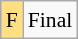<table class="wikitable" style="margin:0.5em auto; font-size:90%; line-height:1.25em;">
<tr>
<td bgcolor="#FFDF80" align=center>F</td>
<td>Final</td>
</tr>
</table>
